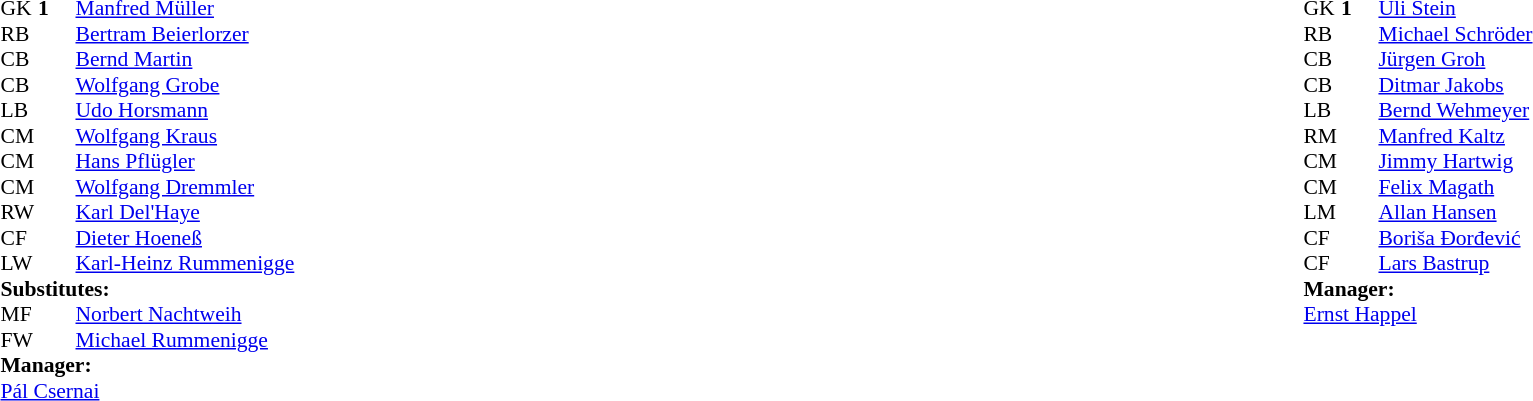<table width="100%">
<tr>
<td valign="top" width="40%"><br><table style="font-size:90%" cellspacing="0" cellpadding="0">
<tr>
<th width=25></th>
<th width=25></th>
</tr>
<tr>
<td>GK</td>
<td><strong>1</strong></td>
<td> <a href='#'>Manfred Müller</a></td>
</tr>
<tr>
<td>RB</td>
<td></td>
<td> <a href='#'>Bertram Beierlorzer</a></td>
</tr>
<tr>
<td>CB</td>
<td></td>
<td> <a href='#'>Bernd Martin</a></td>
</tr>
<tr>
<td>CB</td>
<td></td>
<td> <a href='#'>Wolfgang Grobe</a></td>
</tr>
<tr>
<td>LB</td>
<td></td>
<td> <a href='#'>Udo Horsmann</a></td>
</tr>
<tr>
<td>CM</td>
<td></td>
<td> <a href='#'>Wolfgang Kraus</a></td>
<td></td>
<td></td>
</tr>
<tr>
<td>CM</td>
<td></td>
<td> <a href='#'>Hans Pflügler</a></td>
</tr>
<tr>
<td>CM</td>
<td></td>
<td> <a href='#'>Wolfgang Dremmler</a></td>
</tr>
<tr>
<td>RW</td>
<td></td>
<td> <a href='#'>Karl Del'Haye</a></td>
</tr>
<tr>
<td>CF</td>
<td></td>
<td> <a href='#'>Dieter Hoeneß</a></td>
</tr>
<tr>
<td>LW</td>
<td></td>
<td> <a href='#'>Karl-Heinz Rummenigge</a></td>
<td></td>
<td></td>
</tr>
<tr>
<td colspan=3><strong>Substitutes:</strong></td>
</tr>
<tr>
<td>MF</td>
<td></td>
<td> <a href='#'>Norbert Nachtweih</a></td>
<td></td>
<td></td>
</tr>
<tr>
<td>FW</td>
<td></td>
<td> <a href='#'>Michael Rummenigge</a></td>
<td></td>
<td></td>
</tr>
<tr>
<td colspan=3><strong>Manager:</strong></td>
</tr>
<tr>
<td colspan=3> <a href='#'>Pál Csernai</a></td>
</tr>
</table>
</td>
<td valign="top"></td>
<td valign="top" width="50%"><br><table style="font-size:90%; margin:auto" cellspacing="0" cellpadding="0">
<tr>
<th width=25></th>
<th width=25></th>
</tr>
<tr>
<td>GK</td>
<td><strong>1</strong></td>
<td> <a href='#'>Uli Stein</a></td>
</tr>
<tr>
<td>RB</td>
<td></td>
<td> <a href='#'>Michael Schröder</a></td>
</tr>
<tr>
<td>CB</td>
<td></td>
<td> <a href='#'>Jürgen Groh</a></td>
</tr>
<tr>
<td>CB</td>
<td></td>
<td> <a href='#'>Ditmar Jakobs</a></td>
</tr>
<tr>
<td>LB</td>
<td></td>
<td> <a href='#'>Bernd Wehmeyer</a></td>
</tr>
<tr>
<td>RM</td>
<td></td>
<td> <a href='#'>Manfred Kaltz</a></td>
</tr>
<tr>
<td>CM</td>
<td></td>
<td> <a href='#'>Jimmy Hartwig</a></td>
</tr>
<tr>
<td>CM</td>
<td></td>
<td> <a href='#'>Felix Magath</a></td>
</tr>
<tr>
<td>LM</td>
<td></td>
<td> <a href='#'>Allan Hansen</a></td>
</tr>
<tr>
<td>CF</td>
<td></td>
<td> <a href='#'>Boriša Đorđević</a></td>
</tr>
<tr>
<td>CF</td>
<td></td>
<td> <a href='#'>Lars Bastrup</a></td>
</tr>
<tr>
<td colspan=3><strong>Manager:</strong></td>
</tr>
<tr>
<td colspan=3> <a href='#'>Ernst Happel</a></td>
</tr>
</table>
</td>
</tr>
</table>
